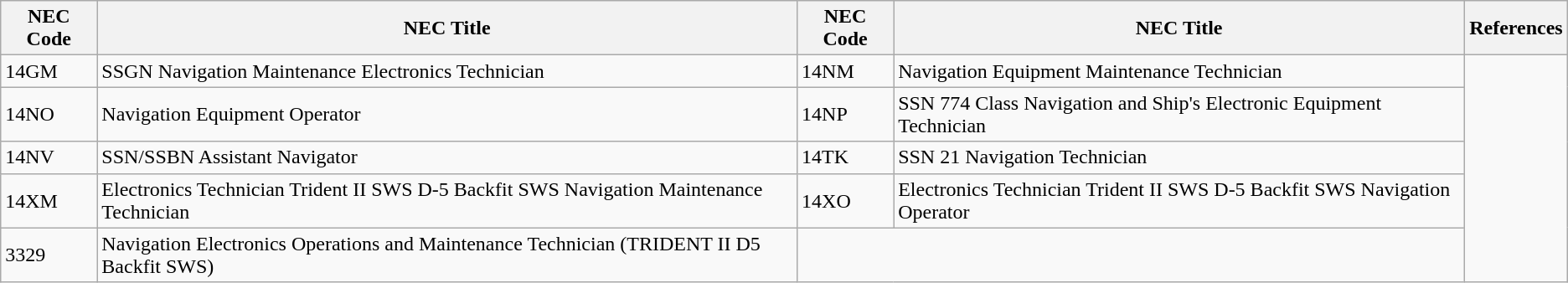<table class="wikitable">
<tr>
<th>NEC Code</th>
<th>NEC Title</th>
<th>NEC Code</th>
<th>NEC Title</th>
<th>References</th>
</tr>
<tr>
<td>14GM</td>
<td>SSGN Navigation Maintenance Electronics Technician</td>
<td>14NM</td>
<td>Navigation Equipment Maintenance Technician</td>
<td align="center" rowspan=5></td>
</tr>
<tr>
<td>14NO</td>
<td>Navigation Equipment Operator</td>
<td>14NP</td>
<td>SSN 774 Class Navigation and Ship's Electronic Equipment Technician</td>
</tr>
<tr>
<td>14NV</td>
<td>SSN/SSBN Assistant Navigator</td>
<td>14TK</td>
<td>SSN 21 Navigation Technician</td>
</tr>
<tr>
<td>14XM</td>
<td>Electronics Technician Trident II SWS D-5 Backfit SWS Navigation Maintenance Technician</td>
<td>14XO</td>
<td>Electronics Technician Trident II SWS D-5 Backfit SWS Navigation Operator</td>
</tr>
<tr>
<td>3329</td>
<td>Navigation Electronics Operations and Maintenance Technician (TRIDENT II D5 Backfit SWS)</td>
</tr>
</table>
